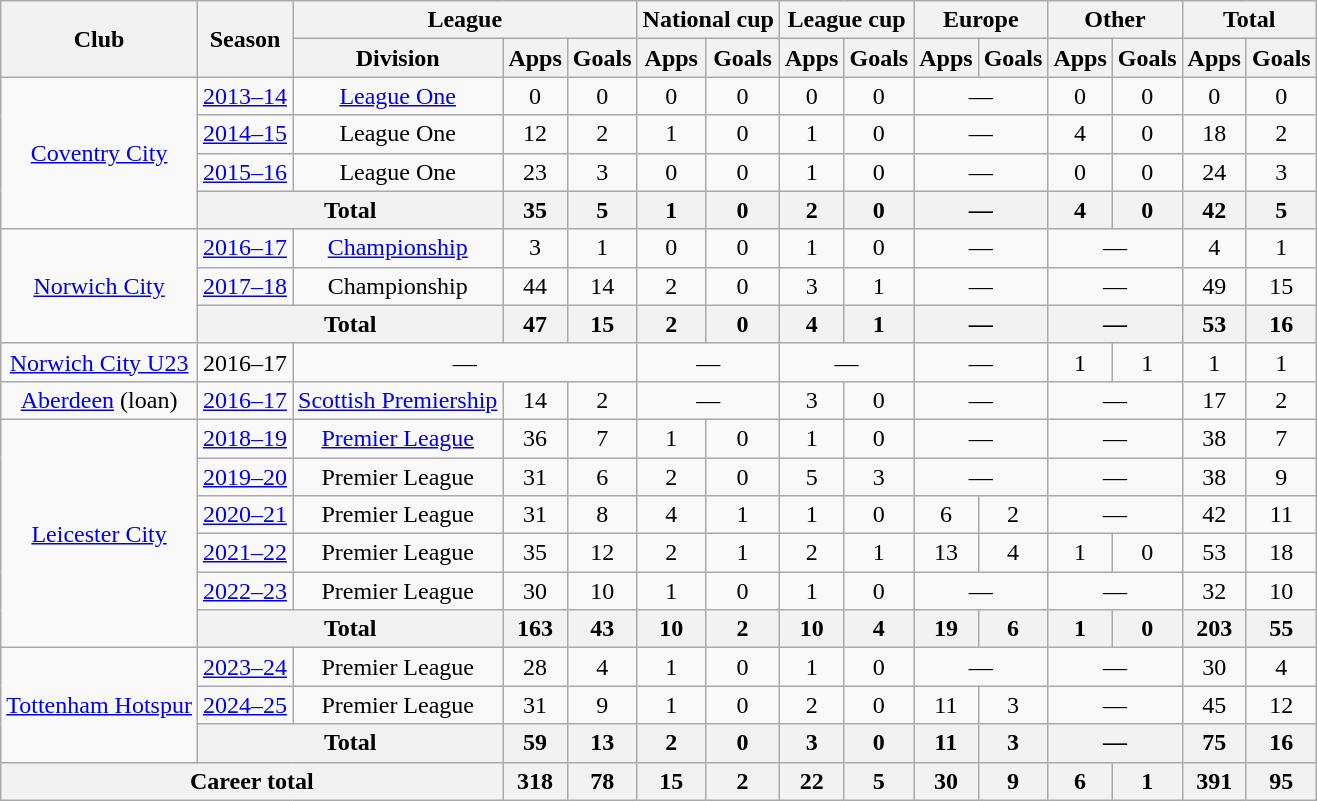<table class="wikitable" style="text-align: center;">
<tr>
<th rowspan="2">Club</th>
<th rowspan="2">Season</th>
<th colspan="3">League</th>
<th colspan="2">National cup</th>
<th colspan="2">League cup</th>
<th colspan="2">Europe</th>
<th colspan="2">Other</th>
<th colspan="2">Total</th>
</tr>
<tr>
<th>Division</th>
<th>Apps</th>
<th>Goals</th>
<th>Apps</th>
<th>Goals</th>
<th>Apps</th>
<th>Goals</th>
<th>Apps</th>
<th>Goals</th>
<th>Apps</th>
<th>Goals</th>
<th>Apps</th>
<th>Goals</th>
</tr>
<tr>
<td rowspan="4"><a href='#'>Coventry City</a></td>
<td><a href='#'>2013–14</a></td>
<td><a href='#'>League One</a></td>
<td>0</td>
<td>0</td>
<td>0</td>
<td>0</td>
<td>0</td>
<td>0</td>
<td colspan="2">—</td>
<td>0</td>
<td>0</td>
<td>0</td>
<td>0</td>
</tr>
<tr>
<td><a href='#'>2014–15</a></td>
<td>League One</td>
<td>12</td>
<td>2</td>
<td>1</td>
<td>0</td>
<td>1</td>
<td>0</td>
<td colspan="2">—</td>
<td>4</td>
<td>0</td>
<td>18</td>
<td>2</td>
</tr>
<tr>
<td><a href='#'>2015–16</a></td>
<td>League One</td>
<td>23</td>
<td>3</td>
<td>0</td>
<td>0</td>
<td>1</td>
<td>0</td>
<td colspan="2">—</td>
<td>0</td>
<td>0</td>
<td>24</td>
<td>3</td>
</tr>
<tr>
<th colspan="2">Total</th>
<th>35</th>
<th>5</th>
<th>1</th>
<th>0</th>
<th>2</th>
<th>0</th>
<th colspan="2">—</th>
<th>4</th>
<th>0</th>
<th>42</th>
<th>5</th>
</tr>
<tr>
<td rowspan="3"><a href='#'>Norwich City</a></td>
<td><a href='#'>2016–17</a></td>
<td><a href='#'>Championship</a></td>
<td>3</td>
<td>1</td>
<td>0</td>
<td>0</td>
<td>1</td>
<td>0</td>
<td colspan="2">—</td>
<td colspan="2">—</td>
<td>4</td>
<td>1</td>
</tr>
<tr>
<td><a href='#'>2017–18</a></td>
<td>Championship</td>
<td>44</td>
<td>14</td>
<td>2</td>
<td>0</td>
<td>3</td>
<td>1</td>
<td colspan="2">—</td>
<td colspan="2">—</td>
<td>49</td>
<td>15</td>
</tr>
<tr>
<th colspan="2">Total</th>
<th>47</th>
<th>15</th>
<th>2</th>
<th>0</th>
<th>4</th>
<th>1</th>
<th colspan="2">—</th>
<th colspan="2">—</th>
<th>53</th>
<th>16</th>
</tr>
<tr>
<td><a href='#'>Norwich City U23</a></td>
<td>2016–17</td>
<td colspan="3">—</td>
<td colspan="2">—</td>
<td colspan="2">—</td>
<td colspan="2">—</td>
<td>1</td>
<td>1</td>
<td>1</td>
<td>1</td>
</tr>
<tr>
<td><a href='#'>Aberdeen</a> (loan)</td>
<td><a href='#'>2016–17</a></td>
<td><a href='#'>Scottish Premiership</a></td>
<td>14</td>
<td>2</td>
<td colspan="2">—</td>
<td>3</td>
<td>0</td>
<td colspan="2">—</td>
<td colspan="2">—</td>
<td>17</td>
<td>2</td>
</tr>
<tr>
<td rowspan="6"><a href='#'>Leicester City</a></td>
<td><a href='#'>2018–19</a></td>
<td><a href='#'>Premier League</a></td>
<td>36</td>
<td>7</td>
<td>1</td>
<td>0</td>
<td>1</td>
<td>0</td>
<td colspan="2">—</td>
<td colspan="2">—</td>
<td>38</td>
<td>7</td>
</tr>
<tr>
<td><a href='#'>2019–20</a></td>
<td>Premier League</td>
<td>31</td>
<td>6</td>
<td>2</td>
<td>0</td>
<td>5</td>
<td>3</td>
<td colspan="2">—</td>
<td colspan="2">—</td>
<td>38</td>
<td>9</td>
</tr>
<tr>
<td><a href='#'>2020–21</a></td>
<td>Premier League</td>
<td>31</td>
<td>8</td>
<td>4</td>
<td>1</td>
<td>1</td>
<td>0</td>
<td>6</td>
<td>2</td>
<td colspan="2">—</td>
<td>42</td>
<td>11</td>
</tr>
<tr>
<td><a href='#'>2021–22</a></td>
<td>Premier League</td>
<td>35</td>
<td>12</td>
<td>2</td>
<td>1</td>
<td>2</td>
<td>1</td>
<td>13</td>
<td>4</td>
<td>1</td>
<td>0</td>
<td>53</td>
<td>18</td>
</tr>
<tr>
<td><a href='#'>2022–23</a></td>
<td>Premier League</td>
<td>30</td>
<td>10</td>
<td>1</td>
<td>0</td>
<td>1</td>
<td>0</td>
<td colspan="2">—</td>
<td colspan="2">—</td>
<td>32</td>
<td>10</td>
</tr>
<tr>
<th colspan="2">Total</th>
<th>163</th>
<th>43</th>
<th>10</th>
<th>2</th>
<th>10</th>
<th>4</th>
<th>19</th>
<th>6</th>
<th>1</th>
<th>0</th>
<th>203</th>
<th>55</th>
</tr>
<tr>
<td rowspan="3"><a href='#'>Tottenham Hotspur</a></td>
<td><a href='#'>2023–24</a></td>
<td>Premier League</td>
<td>28</td>
<td>4</td>
<td>1</td>
<td>0</td>
<td>1</td>
<td>0</td>
<td colspan="2">—</td>
<td colspan="2">—</td>
<td>30</td>
<td>4</td>
</tr>
<tr>
<td><a href='#'>2024–25</a></td>
<td>Premier League</td>
<td>31</td>
<td>9</td>
<td>1</td>
<td>0</td>
<td>2</td>
<td>0</td>
<td>11</td>
<td>3</td>
<td colspan="2">—</td>
<td>45</td>
<td>12</td>
</tr>
<tr>
<th colspan="2">Total</th>
<th>59</th>
<th>13</th>
<th>2</th>
<th>0</th>
<th>3</th>
<th>0</th>
<th>11</th>
<th>3</th>
<th colspan="2">—</th>
<th>75</th>
<th>16</th>
</tr>
<tr>
<th colspan="3">Career total</th>
<th>318</th>
<th>78</th>
<th>15</th>
<th>2</th>
<th>22</th>
<th>5</th>
<th>30</th>
<th>9</th>
<th>6</th>
<th>1</th>
<th>391</th>
<th>95</th>
</tr>
</table>
